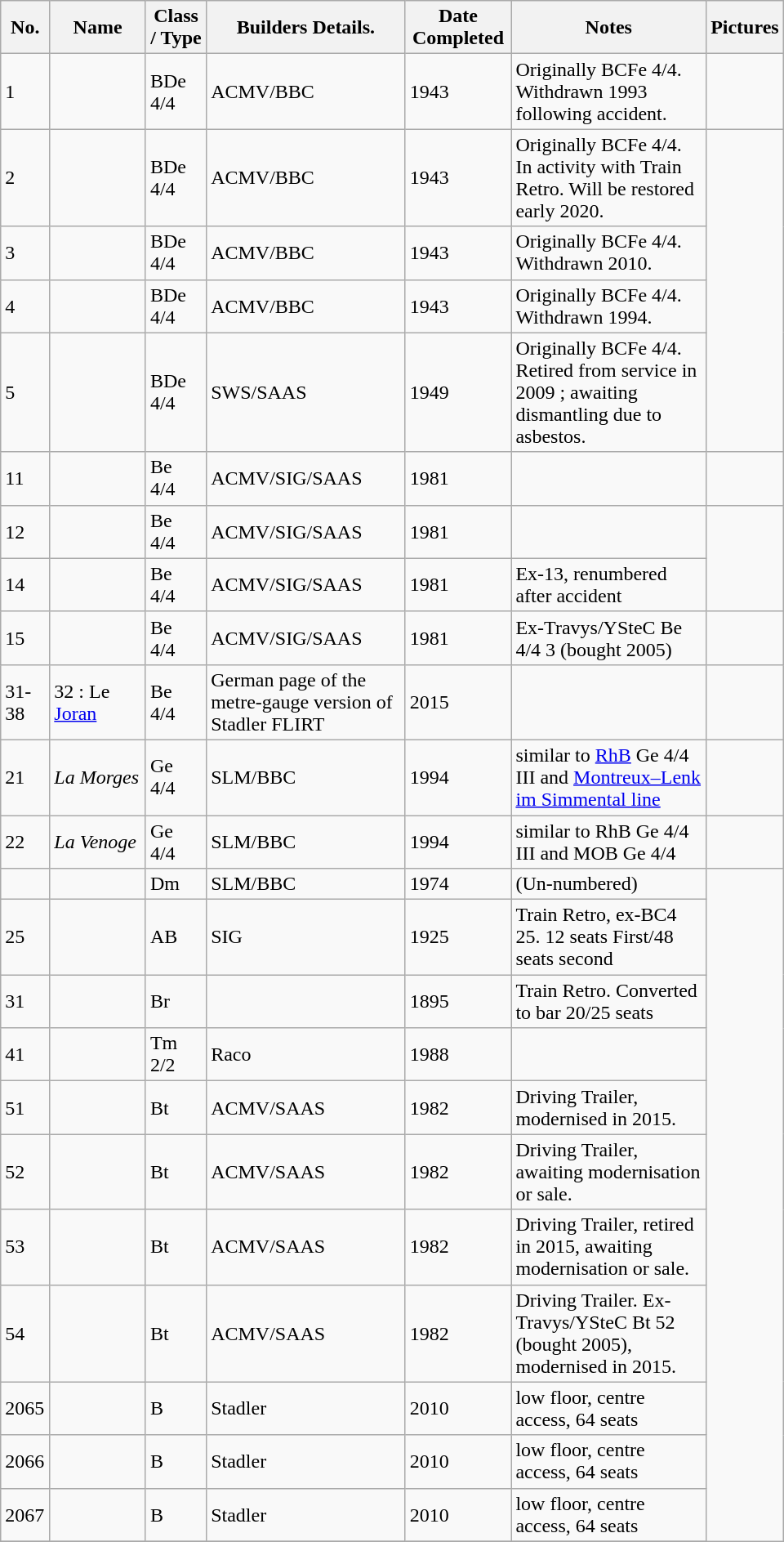<table class="wikitable" width="640">
<tr>
<th>No.</th>
<th>Name</th>
<th>Class / Type</th>
<th>Builders Details.</th>
<th>Date Completed</th>
<th>Notes</th>
<th>Pictures</th>
</tr>
<tr>
<td>1</td>
<td></td>
<td>BDe 4/4</td>
<td>ACMV/BBC</td>
<td>1943</td>
<td>Originally BCFe 4/4. Withdrawn 1993 following accident.</td>
<td></td>
</tr>
<tr>
<td>2</td>
<td></td>
<td>BDe 4/4</td>
<td>ACMV/BBC</td>
<td>1943</td>
<td>Originally BCFe 4/4. In activity with Train Retro. Will be restored early 2020.</td>
</tr>
<tr>
<td>3</td>
<td></td>
<td>BDe 4/4</td>
<td>ACMV/BBC</td>
<td>1943</td>
<td>Originally BCFe 4/4. Withdrawn 2010.</td>
</tr>
<tr>
<td>4</td>
<td></td>
<td>BDe 4/4</td>
<td>ACMV/BBC</td>
<td>1943</td>
<td>Originally BCFe 4/4. Withdrawn 1994.</td>
</tr>
<tr>
<td>5</td>
<td></td>
<td>BDe 4/4</td>
<td>SWS/SAAS</td>
<td>1949</td>
<td>Originally BCFe 4/4. Retired from service in 2009 ; awaiting dismantling due to asbestos.</td>
</tr>
<tr>
<td>11</td>
<td></td>
<td>Be 4/4</td>
<td>ACMV/SIG/SAAS</td>
<td>1981</td>
<td></td>
<td></td>
</tr>
<tr>
<td>12</td>
<td></td>
<td>Be 4/4</td>
<td>ACMV/SIG/SAAS</td>
<td>1981</td>
<td></td>
</tr>
<tr>
<td>14</td>
<td></td>
<td>Be 4/4</td>
<td>ACMV/SIG/SAAS</td>
<td>1981</td>
<td>Ex-13, renumbered after accident</td>
</tr>
<tr>
<td>15</td>
<td></td>
<td>Be 4/4</td>
<td>ACMV/SIG/SAAS</td>
<td>1981</td>
<td>Ex-Travys/YSteC Be 4/4 3 (bought 2005)</td>
<td></td>
</tr>
<tr>
<td>31-38</td>
<td>32 : Le <a href='#'>Joran</a></td>
<td>Be 4/4</td>
<td> German page of the metre-gauge version of Stadler FLIRT</td>
<td>2015</td>
<td></td>
<td></td>
</tr>
<tr>
<td>21</td>
<td><em>La Morges</em></td>
<td>Ge 4/4</td>
<td>SLM/BBC</td>
<td>1994</td>
<td>similar to <a href='#'>RhB</a> Ge 4/4 III and <a href='#'>Montreux–Lenk im Simmental line</a></td>
<td></td>
</tr>
<tr>
<td>22</td>
<td><em>La Venoge</em></td>
<td>Ge 4/4</td>
<td>SLM/BBC</td>
<td>1994</td>
<td>similar to RhB Ge 4/4 III and MOB Ge 4/4</td>
<td></td>
</tr>
<tr>
<td></td>
<td></td>
<td>Dm</td>
<td>SLM/BBC</td>
<td>1974</td>
<td>(Un-numbered)</td>
</tr>
<tr>
<td>25</td>
<td></td>
<td>AB</td>
<td>SIG</td>
<td>1925</td>
<td>Train Retro, ex-BC4 25. 12 seats First/48 seats second</td>
</tr>
<tr>
<td>31</td>
<td></td>
<td>Br</td>
<td></td>
<td>1895</td>
<td>Train Retro. Converted to bar 20/25 seats</td>
</tr>
<tr>
<td>41</td>
<td></td>
<td>Tm 2/2</td>
<td>Raco</td>
<td>1988</td>
<td></td>
</tr>
<tr>
<td>51</td>
<td></td>
<td>Bt</td>
<td>ACMV/SAAS</td>
<td>1982</td>
<td>Driving Trailer, modernised in 2015.</td>
</tr>
<tr>
<td>52</td>
<td></td>
<td>Bt</td>
<td>ACMV/SAAS</td>
<td>1982</td>
<td>Driving Trailer, awaiting modernisation or sale.</td>
</tr>
<tr>
<td>53</td>
<td></td>
<td>Bt</td>
<td>ACMV/SAAS</td>
<td>1982</td>
<td>Driving Trailer, retired in 2015, awaiting modernisation or sale.</td>
</tr>
<tr>
<td>54</td>
<td></td>
<td>Bt</td>
<td>ACMV/SAAS</td>
<td>1982</td>
<td>Driving Trailer. Ex-Travys/YSteC Bt 52 (bought 2005), modernised in 2015.</td>
</tr>
<tr>
<td>2065</td>
<td></td>
<td>B</td>
<td>Stadler</td>
<td>2010</td>
<td>low floor, centre access, 64 seats</td>
</tr>
<tr>
<td>2066</td>
<td></td>
<td>B</td>
<td>Stadler</td>
<td>2010</td>
<td>low floor, centre access, 64 seats</td>
</tr>
<tr>
<td>2067</td>
<td></td>
<td>B</td>
<td>Stadler</td>
<td>2010</td>
<td>low floor, centre access, 64 seats</td>
</tr>
<tr>
</tr>
</table>
